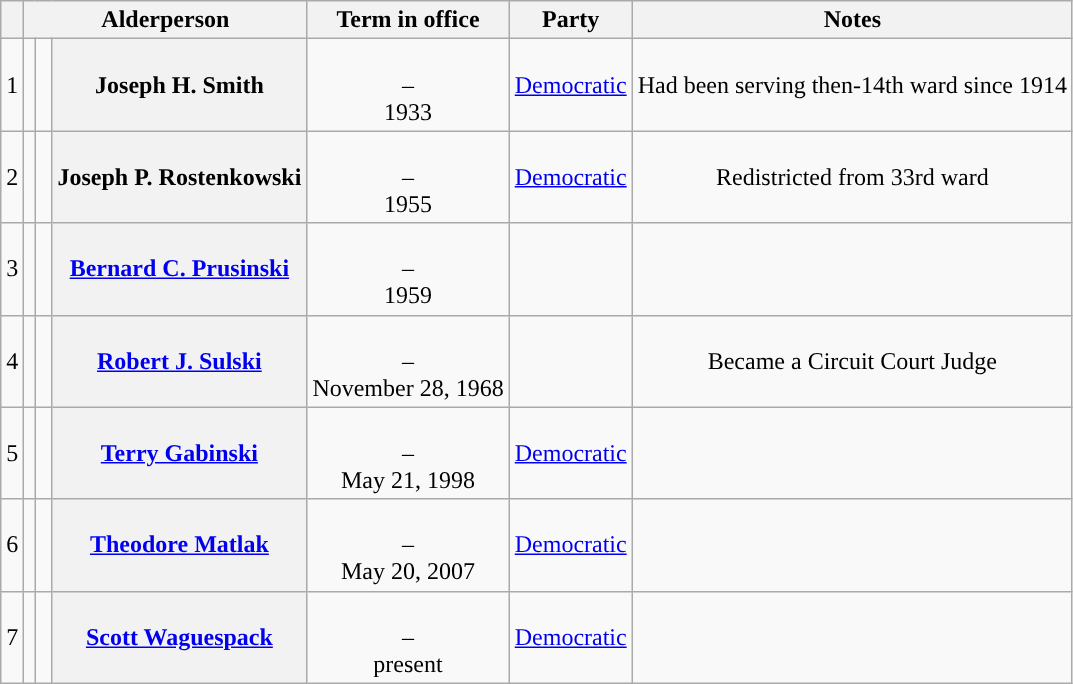<table class="wikitable sortable" style="text-align:center;">
<tr>
<th scope="col"></th>
<th scope="col" colspan="3">Alderperson</th>
<th scope="col">Term in office</th>
<th scope="col">Party</th>
<th scope="col">Notes</th>
</tr>
<tr style="height:2em;">
<td>1</td>
<td></td>
<td> </td>
<th scope="row">Joseph H. Smith</th>
<td><br>–<br>1933</td>
<td><a href='#'>Democratic</a></td>
<td>Had been serving then-14th ward since 1914<br></td>
</tr>
<tr style="height:2em;">
<td>2</td>
<td></td>
<td> </td>
<th scope="row">Joseph P. Rostenkowski</th>
<td><br>–<br>1955</td>
<td><a href='#'>Democratic</a></td>
<td>Redistricted from 33rd ward</td>
</tr>
<tr style="height:2em;">
<td>3</td>
<td></td>
<td></td>
<th scope="row"><a href='#'>Bernard C. Prusinski</a></th>
<td><br>–<br>1959</td>
<td></td>
<td></td>
</tr>
<tr style="height:2em;">
<td>4</td>
<td></td>
<td></td>
<th scope="row"><a href='#'>Robert J. Sulski</a></th>
<td><br>–<br>November 28, 1968</td>
<td></td>
<td>Became a Circuit Court Judge</td>
</tr>
<tr style="height:2em;">
<td>5</td>
<td></td>
<td> </td>
<th scope="row"><a href='#'>Terry Gabinski</a></th>
<td><br>–<br>May 21, 1998</td>
<td><a href='#'>Democratic</a></td>
<td></td>
</tr>
<tr style="height:2em;">
<td>6</td>
<td></td>
<td> </td>
<th scope="row"><a href='#'>Theodore Matlak</a></th>
<td><br>–<br>May 20, 2007</td>
<td><a href='#'>Democratic</a></td>
<td></td>
</tr>
<tr style="height:2em;">
<td>7</td>
<td></td>
<td> </td>
<th scope="row"><a href='#'>Scott Waguespack</a></th>
<td><br>–<br>present</td>
<td><a href='#'>Democratic</a></td>
<td></td>
</tr>
</table>
